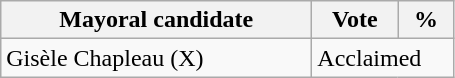<table class="wikitable">
<tr>
<th bgcolor="#DDDDFF" width="200px">Mayoral candidate</th>
<th bgcolor="#DDDDFF" width="50px">Vote</th>
<th bgcolor="#DDDDFF"  width="30px">%</th>
</tr>
<tr>
<td>Gisèle Chapleau (X)</td>
<td colspan="2">Acclaimed</td>
</tr>
</table>
